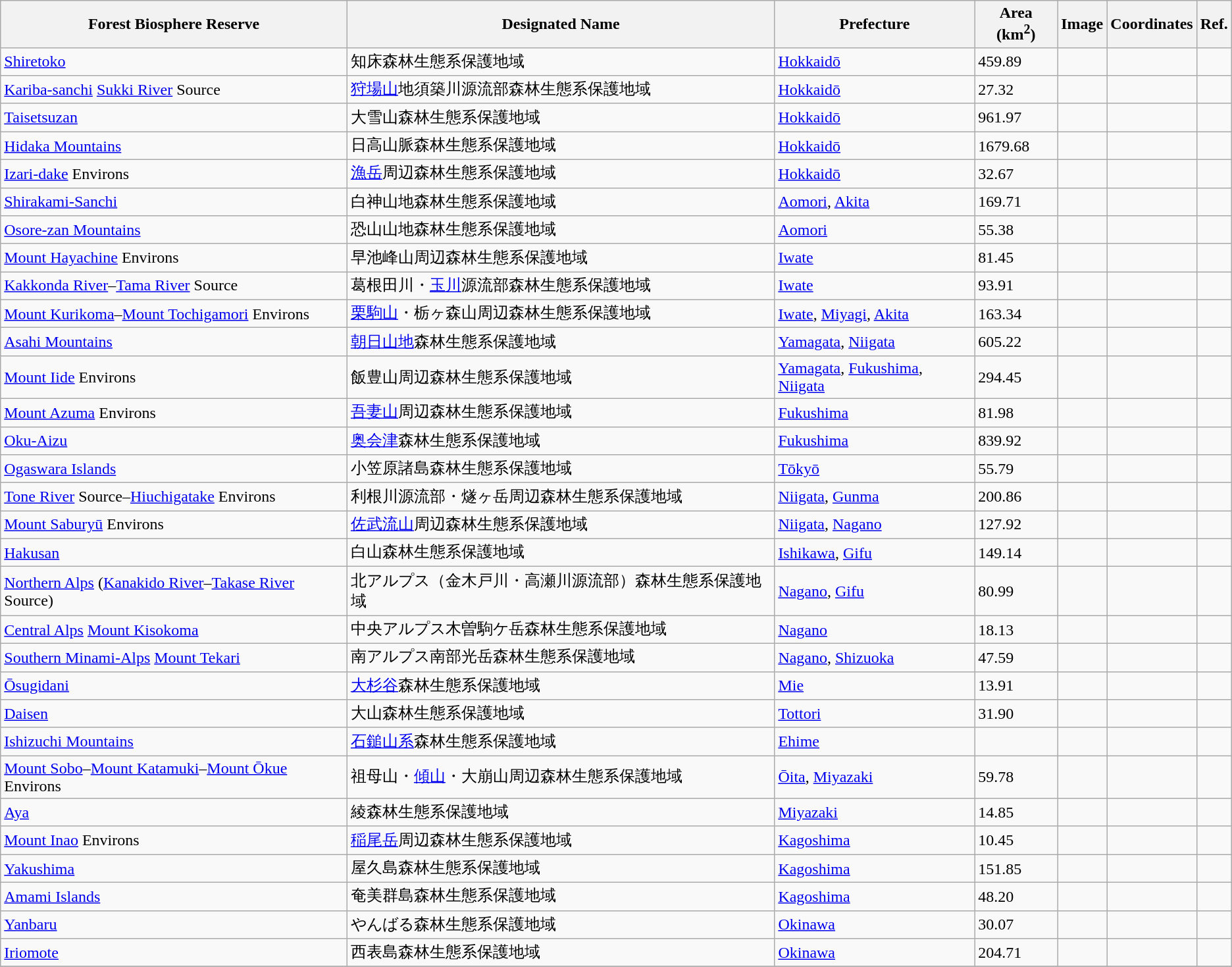<table class="wikitable sortable">
<tr>
<th>Forest Biosphere Reserve</th>
<th>Designated Name</th>
<th>Prefecture</th>
<th>Area (km<sup>2</sup>)</th>
<th class="unsortable">Image</th>
<th class="unsortable">Coordinates</th>
<th class="unsortable">Ref.</th>
</tr>
<tr>
<td><a href='#'>Shiretoko</a></td>
<td>知床森林生態系保護地域</td>
<td><a href='#'>Hokkaidō</a></td>
<td>459.89</td>
<td></td>
<td></td>
<td></td>
</tr>
<tr>
<td><a href='#'>Kariba-sanchi</a> <a href='#'>Sukki River</a> Source</td>
<td><a href='#'>狩場山</a>地須築川源流部森林生態系保護地域</td>
<td><a href='#'>Hokkaidō</a></td>
<td>27.32</td>
<td></td>
<td></td>
<td></td>
</tr>
<tr>
<td><a href='#'>Taisetsuzan</a></td>
<td>大雪山森林生態系保護地域</td>
<td><a href='#'>Hokkaidō</a></td>
<td>961.97</td>
<td></td>
<td></td>
<td></td>
</tr>
<tr>
<td><a href='#'>Hidaka Mountains</a></td>
<td>日高山脈森林生態系保護地域</td>
<td><a href='#'>Hokkaidō</a></td>
<td>1679.68</td>
<td></td>
<td></td>
<td></td>
</tr>
<tr>
<td><a href='#'>Izari-dake</a> Environs</td>
<td><a href='#'>漁岳</a>周辺森林生態系保護地域</td>
<td><a href='#'>Hokkaidō</a></td>
<td>32.67</td>
<td></td>
<td></td>
<td></td>
</tr>
<tr>
<td><a href='#'>Shirakami-Sanchi</a></td>
<td>白神山地森林生態系保護地域</td>
<td><a href='#'>Aomori</a>, <a href='#'>Akita</a></td>
<td>169.71</td>
<td></td>
<td></td>
<td></td>
</tr>
<tr>
<td><a href='#'>Osore-zan Mountains</a></td>
<td>恐山山地森林生態系保護地域</td>
<td><a href='#'>Aomori</a></td>
<td>55.38</td>
<td></td>
<td></td>
<td></td>
</tr>
<tr>
<td><a href='#'>Mount Hayachine</a> Environs</td>
<td>早池峰山周辺森林生態系保護地域</td>
<td><a href='#'>Iwate</a></td>
<td>81.45</td>
<td></td>
<td></td>
<td></td>
</tr>
<tr>
<td><a href='#'>Kakkonda River</a>–<a href='#'>Tama River</a> Source</td>
<td>葛根田川・<a href='#'>玉川</a>源流部森林生態系保護地域</td>
<td><a href='#'>Iwate</a></td>
<td>93.91</td>
<td></td>
<td></td>
<td></td>
</tr>
<tr>
<td><a href='#'>Mount Kurikoma</a>–<a href='#'>Mount Tochigamori</a> Environs</td>
<td><a href='#'>栗駒山</a>・栃ヶ森山周辺森林生態系保護地域</td>
<td><a href='#'>Iwate</a>, <a href='#'>Miyagi</a>, <a href='#'>Akita</a></td>
<td>163.34</td>
<td></td>
<td></td>
<td></td>
</tr>
<tr>
<td><a href='#'>Asahi Mountains</a></td>
<td><a href='#'>朝日山地</a>森林生態系保護地域</td>
<td><a href='#'>Yamagata</a>, <a href='#'>Niigata</a></td>
<td>605.22</td>
<td></td>
<td></td>
<td></td>
</tr>
<tr>
<td><a href='#'>Mount Iide</a> Environs</td>
<td>飯豊山周辺森林生態系保護地域</td>
<td><a href='#'>Yamagata</a>, <a href='#'>Fukushima</a>, <a href='#'>Niigata</a></td>
<td>294.45</td>
<td></td>
<td></td>
<td></td>
</tr>
<tr>
<td><a href='#'>Mount Azuma</a> Environs</td>
<td><a href='#'>吾妻山</a>周辺森林生態系保護地域</td>
<td><a href='#'>Fukushima</a></td>
<td>81.98</td>
<td></td>
<td></td>
<td></td>
</tr>
<tr>
<td><a href='#'>Oku-Aizu</a></td>
<td><a href='#'>奥会津</a>森林生態系保護地域</td>
<td><a href='#'>Fukushima</a></td>
<td>839.92</td>
<td></td>
<td></td>
<td></td>
</tr>
<tr>
<td><a href='#'>Ogaswara Islands</a></td>
<td>小笠原諸島森林生態系保護地域</td>
<td><a href='#'>Tōkyō</a></td>
<td>55.79</td>
<td></td>
<td></td>
<td></td>
</tr>
<tr>
<td><a href='#'>Tone River</a> Source–<a href='#'>Hiuchigatake</a> Environs</td>
<td>利根川源流部・燧ヶ岳周辺森林生態系保護地域</td>
<td><a href='#'>Niigata</a>, <a href='#'>Gunma</a></td>
<td>200.86</td>
<td></td>
<td></td>
<td></td>
</tr>
<tr>
<td><a href='#'>Mount Saburyū</a> Environs</td>
<td><a href='#'>佐武流山</a>周辺森林生態系保護地域</td>
<td><a href='#'>Niigata</a>, <a href='#'>Nagano</a></td>
<td>127.92</td>
<td></td>
<td></td>
<td></td>
</tr>
<tr>
<td><a href='#'>Hakusan</a></td>
<td>白山森林生態系保護地域</td>
<td><a href='#'>Ishikawa</a>, <a href='#'>Gifu</a></td>
<td>149.14</td>
<td></td>
<td></td>
<td></td>
</tr>
<tr>
<td><a href='#'>Northern Alps</a> (<a href='#'>Kanakido River</a>–<a href='#'>Takase River</a> Source)</td>
<td>北アルプス（金木戸川・高瀬川源流部）森林生態系保護地域</td>
<td><a href='#'>Nagano</a>, <a href='#'>Gifu</a></td>
<td>80.99</td>
<td></td>
<td></td>
<td></td>
</tr>
<tr>
<td><a href='#'>Central Alps</a> <a href='#'>Mount Kisokoma</a></td>
<td>中央アルプス木曽駒ケ岳森林生態系保護地域</td>
<td><a href='#'>Nagano</a></td>
<td>18.13</td>
<td></td>
<td></td>
<td></td>
</tr>
<tr>
<td><a href='#'>Southern Minami-Alps</a> <a href='#'>Mount Tekari</a></td>
<td>南アルプス南部光岳森林生態系保護地域</td>
<td><a href='#'>Nagano</a>, <a href='#'>Shizuoka</a></td>
<td>47.59</td>
<td></td>
<td></td>
<td></td>
</tr>
<tr>
<td><a href='#'>Ōsugidani</a></td>
<td><a href='#'>大杉谷</a>森林生態系保護地域</td>
<td><a href='#'>Mie</a></td>
<td>13.91</td>
<td></td>
<td></td>
<td></td>
</tr>
<tr>
<td><a href='#'>Daisen</a></td>
<td>大山森林生態系保護地域</td>
<td><a href='#'>Tottori</a></td>
<td>31.90</td>
<td></td>
<td></td>
<td></td>
</tr>
<tr>
<td><a href='#'>Ishizuchi Mountains</a></td>
<td><a href='#'>石鎚山系</a>森林生態系保護地域</td>
<td><a href='#'>Ehime</a></td>
<td></td>
<td></td>
<td></td>
<td></td>
</tr>
<tr>
<td><a href='#'>Mount Sobo</a>–<a href='#'>Mount Katamuki</a>–<a href='#'>Mount Ōkue</a> Environs</td>
<td>祖母山・<a href='#'>傾山</a>・大崩山周辺森林生態系保護地域</td>
<td><a href='#'>Ōita</a>, <a href='#'>Miyazaki</a></td>
<td>59.78</td>
<td></td>
<td></td>
<td></td>
</tr>
<tr>
<td><a href='#'>Aya</a></td>
<td>綾森林生態系保護地域</td>
<td><a href='#'>Miyazaki</a></td>
<td>14.85</td>
<td></td>
<td></td>
<td></td>
</tr>
<tr>
<td><a href='#'>Mount Inao</a> Environs</td>
<td><a href='#'>稲尾岳</a>周辺森林生態系保護地域</td>
<td><a href='#'>Kagoshima</a></td>
<td>10.45</td>
<td></td>
<td></td>
<td></td>
</tr>
<tr>
<td><a href='#'>Yakushima</a></td>
<td>屋久島森林生態系保護地域</td>
<td><a href='#'>Kagoshima</a></td>
<td>151.85</td>
<td></td>
<td></td>
<td></td>
</tr>
<tr>
<td><a href='#'>Amami Islands</a></td>
<td>奄美群島森林生態系保護地域</td>
<td><a href='#'>Kagoshima</a></td>
<td>48.20</td>
<td></td>
<td></td>
<td></td>
</tr>
<tr>
<td><a href='#'>Yanbaru</a></td>
<td>やんばる森林生態系保護地域</td>
<td><a href='#'>Okinawa</a></td>
<td>30.07</td>
<td></td>
<td></td>
<td></td>
</tr>
<tr>
<td><a href='#'>Iriomote</a></td>
<td>西表島森林生態系保護地域</td>
<td><a href='#'>Okinawa</a></td>
<td>204.71</td>
<td></td>
<td></td>
<td></td>
</tr>
<tr>
</tr>
</table>
